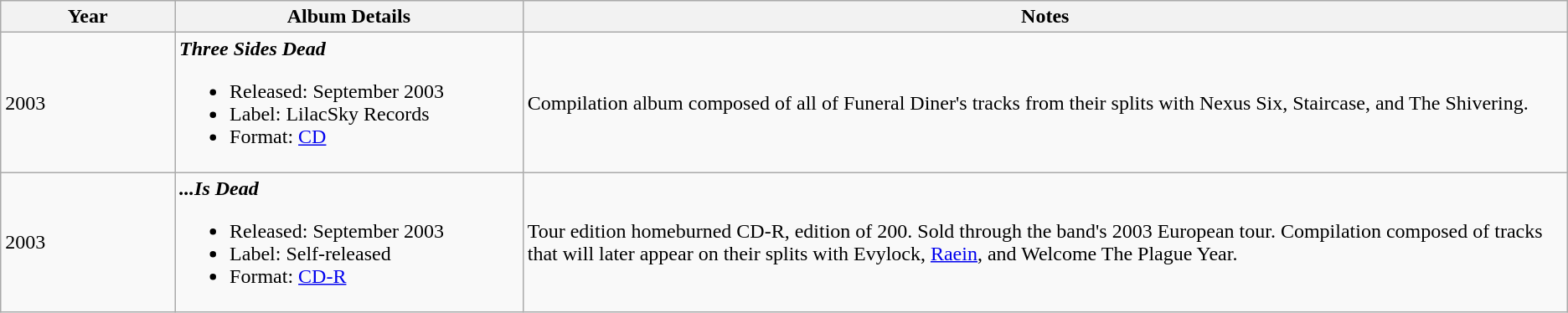<table class ="wikitable">
<tr>
<th style="width: 5%">Year</th>
<th style="width:10%">Album Details</th>
<th style="width:30%">Notes</th>
</tr>
<tr>
<td>2003</td>
<td><strong><em>Three Sides Dead</em></strong><br><ul><li>Released: September 2003</li><li>Label: LilacSky Records</li><li>Format: <a href='#'>CD</a></li></ul></td>
<td>Compilation album composed of all of Funeral Diner's tracks from their splits with Nexus Six, Staircase, and The Shivering.</td>
</tr>
<tr>
<td>2003</td>
<td><strong><em>...Is Dead</em></strong><br><ul><li>Released: September 2003</li><li>Label: Self-released</li><li>Format: <a href='#'>CD-R</a></li></ul></td>
<td>Tour edition homeburned CD-R, edition of 200. Sold through the band's 2003 European tour. Compilation composed of tracks that will later appear on their splits with Evylock, <a href='#'>Raein</a>, and Welcome The Plague Year.</td>
</tr>
</table>
